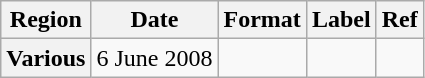<table class="wikitable plainrowheaders">
<tr>
<th scope="col">Region</th>
<th scope="col">Date</th>
<th scope="col">Format</th>
<th scope="col">Label</th>
<th scope="col">Ref</th>
</tr>
<tr>
<th scope="row">Various</th>
<td>6 June 2008</td>
<td></td>
<td></td>
<td></td>
</tr>
</table>
